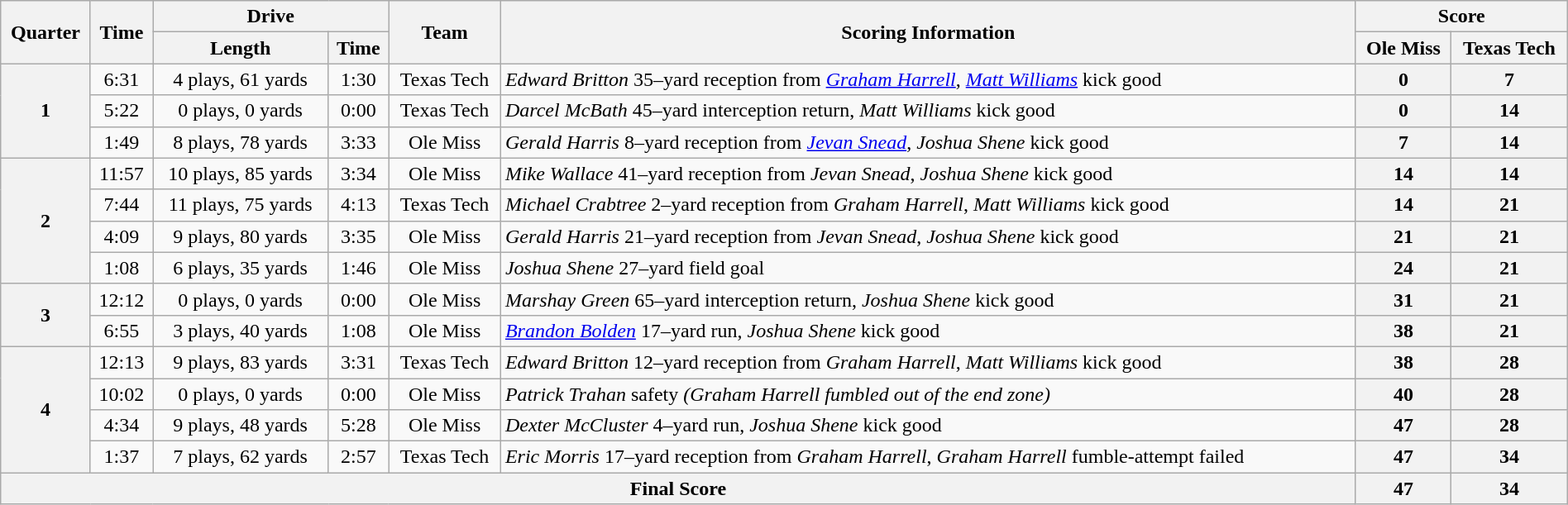<table class=wikitable style="text-align:center;" width=100%>
<tr>
<th rowspan=2>Quarter</th>
<th rowspan=2>Time</th>
<th colspan=2>Drive</th>
<th rowspan=2>Team</th>
<th rowspan=2>Scoring Information</th>
<th colspan=2>Score</th>
</tr>
<tr>
<th>Length</th>
<th>Time</th>
<th>Ole Miss</th>
<th>Texas Tech</th>
</tr>
<tr>
<th rowspan=3>1</th>
<td>6:31</td>
<td>4 plays, 61 yards</td>
<td>1:30</td>
<td>Texas Tech</td>
<td align=left><em>Edward Britton</em> 35–yard reception from <em><a href='#'>Graham Harrell</a></em>, <em><a href='#'>Matt Williams</a></em> kick good</td>
<th>0</th>
<th>7</th>
</tr>
<tr>
<td>5:22</td>
<td>0 plays, 0 yards</td>
<td>0:00</td>
<td>Texas Tech</td>
<td align=left><em>Darcel McBath</em> 45–yard interception return, <em>Matt Williams</em> kick good</td>
<th>0</th>
<th>14</th>
</tr>
<tr>
<td>1:49</td>
<td>8 plays, 78 yards</td>
<td>3:33</td>
<td>Ole Miss</td>
<td align=left><em>Gerald Harris</em> 8–yard reception from <em><a href='#'>Jevan Snead</a></em>, <em>Joshua Shene</em> kick good</td>
<th>7</th>
<th>14</th>
</tr>
<tr>
<th rowspan=4>2</th>
<td>11:57</td>
<td>10 plays, 85 yards</td>
<td>3:34</td>
<td>Ole Miss</td>
<td align=left><em>Mike Wallace</em> 41–yard reception from <em>Jevan Snead</em>, <em>Joshua Shene</em> kick good</td>
<th>14</th>
<th>14</th>
</tr>
<tr>
<td>7:44</td>
<td>11 plays, 75 yards</td>
<td>4:13</td>
<td>Texas Tech</td>
<td align=left><em>Michael Crabtree</em> 2–yard reception from <em>Graham Harrell</em>, <em>Matt Williams</em> kick good</td>
<th>14</th>
<th>21</th>
</tr>
<tr>
<td>4:09</td>
<td>9 plays, 80 yards</td>
<td>3:35</td>
<td>Ole Miss</td>
<td align=left><em>Gerald Harris</em> 21–yard reception from <em>Jevan Snead</em>, <em>Joshua Shene</em> kick good</td>
<th>21</th>
<th>21</th>
</tr>
<tr>
<td>1:08</td>
<td>6 plays, 35 yards</td>
<td>1:46</td>
<td>Ole Miss</td>
<td align=left><em>Joshua Shene</em> 27–yard field goal</td>
<th>24</th>
<th>21</th>
</tr>
<tr>
<th rowspan=2>3</th>
<td>12:12</td>
<td>0 plays, 0 yards</td>
<td>0:00</td>
<td>Ole Miss</td>
<td align=left><em>Marshay Green</em> 65–yard interception return, <em>Joshua Shene</em> kick good</td>
<th>31</th>
<th>21</th>
</tr>
<tr>
<td>6:55</td>
<td>3 plays, 40 yards</td>
<td>1:08</td>
<td>Ole Miss</td>
<td align=left><em><a href='#'>Brandon Bolden</a></em> 17–yard run, <em>Joshua Shene</em> kick good</td>
<th>38</th>
<th>21</th>
</tr>
<tr>
<th rowspan=4>4</th>
<td>12:13</td>
<td>9 plays, 83 yards</td>
<td>3:31</td>
<td>Texas Tech</td>
<td align=left><em>Edward Britton</em> 12–yard reception from <em>Graham Harrell</em>, <em>Matt Williams</em> kick good</td>
<th>38</th>
<th>28</th>
</tr>
<tr>
<td>10:02</td>
<td>0 plays, 0 yards</td>
<td>0:00</td>
<td>Ole Miss</td>
<td align=left><em>Patrick Trahan</em> safety <em>(Graham Harrell fumbled out of the end zone)</em></td>
<th>40</th>
<th>28</th>
</tr>
<tr>
<td>4:34</td>
<td>9 plays, 48 yards</td>
<td>5:28</td>
<td>Ole Miss</td>
<td align=left><em>Dexter McCluster</em> 4–yard run, <em>Joshua Shene</em> kick good</td>
<th>47</th>
<th>28</th>
</tr>
<tr>
<td>1:37</td>
<td>7 plays, 62 yards</td>
<td>2:57</td>
<td>Texas Tech</td>
<td align=left><em>Eric Morris</em> 17–yard reception from <em>Graham Harrell</em>, <em>Graham Harrell</em> fumble-attempt failed</td>
<th>47</th>
<th>34</th>
</tr>
<tr>
<th colspan=6>Final Score</th>
<th>47</th>
<th>34</th>
</tr>
</table>
